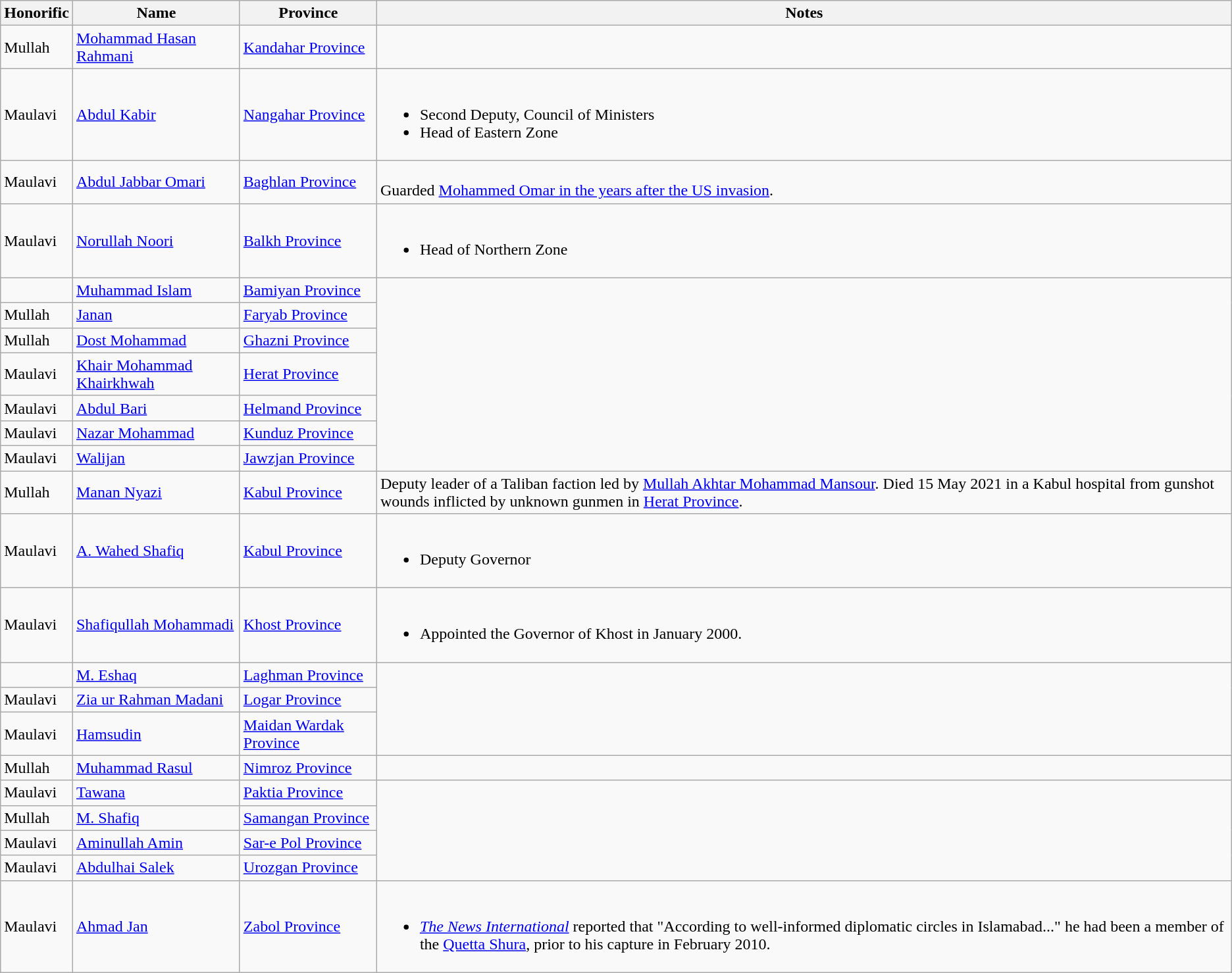<table class="wikitable sortable">
<tr>
<th>Honorific</th>
<th>Name</th>
<th>Province</th>
<th>Notes</th>
</tr>
<tr>
<td>Mullah</td>
<td><a href='#'>Mohammad Hasan Rahmani</a></td>
<td><a href='#'>Kandahar Province</a></td>
<td></td>
</tr>
<tr>
<td>Maulavi</td>
<td><a href='#'>Abdul Kabir</a></td>
<td><a href='#'>Nangahar Province</a></td>
<td><br><ul><li>Second Deputy, Council of Ministers</li><li>Head of Eastern Zone</li></ul></td>
</tr>
<tr>
<td>Maulavi</td>
<td><a href='#'>Abdul Jabbar Omari</a></td>
<td><a href='#'>Baghlan Province</a></td>
<td><br>Guarded <a href='#'>Mohammed Omar in the years after the US invasion</a>.</td>
</tr>
<tr>
<td>Maulavi</td>
<td><a href='#'>Norullah Noori</a></td>
<td><a href='#'>Balkh Province</a></td>
<td><br><ul><li>Head of Northern Zone</li></ul></td>
</tr>
<tr>
<td></td>
<td><a href='#'>Muhammad Islam</a></td>
<td><a href='#'>Bamiyan Province</a></td>
</tr>
<tr>
<td>Mullah</td>
<td><a href='#'>Janan</a></td>
<td><a href='#'>Faryab Province</a></td>
</tr>
<tr>
<td>Mullah</td>
<td><a href='#'>Dost Mohammad</a></td>
<td><a href='#'>Ghazni Province</a></td>
</tr>
<tr>
<td>Maulavi</td>
<td><a href='#'>Khair Mohammad Khairkhwah</a></td>
<td><a href='#'>Herat Province</a></td>
</tr>
<tr>
<td>Maulavi</td>
<td><a href='#'>Abdul Bari</a></td>
<td><a href='#'>Helmand Province</a></td>
</tr>
<tr>
<td>Maulavi</td>
<td><a href='#'>Nazar Mohammad</a></td>
<td><a href='#'>Kunduz Province</a></td>
</tr>
<tr>
<td>Maulavi</td>
<td><a href='#'>Walijan</a></td>
<td><a href='#'>Jawzjan Province</a></td>
</tr>
<tr>
<td>Mullah</td>
<td><a href='#'>Manan Nyazi</a></td>
<td><a href='#'>Kabul Province</a></td>
<td>Deputy leader of a Taliban faction led by <a href='#'>Mullah Akhtar Mohammad Mansour</a>. Died 15 May 2021 in a Kabul hospital from gunshot wounds inflicted by unknown gunmen in <a href='#'>Herat Province</a>.</td>
</tr>
<tr>
<td>Maulavi</td>
<td><a href='#'>A. Wahed Shafiq</a></td>
<td><a href='#'>Kabul Province</a></td>
<td><br><ul><li>Deputy Governor</li></ul></td>
</tr>
<tr>
<td>Maulavi</td>
<td><a href='#'>Shafiqullah Mohammadi</a></td>
<td><a href='#'>Khost Province</a></td>
<td><br><ul><li>Appointed the Governor of Khost in January 2000.</li></ul></td>
</tr>
<tr>
<td></td>
<td><a href='#'>M. Eshaq</a></td>
<td><a href='#'>Laghman Province</a></td>
</tr>
<tr>
<td>Maulavi</td>
<td><a href='#'>Zia ur Rahman Madani</a></td>
<td><a href='#'>Logar Province</a></td>
</tr>
<tr>
<td>Maulavi</td>
<td><a href='#'>Hamsudin</a></td>
<td><a href='#'>Maidan Wardak Province</a></td>
</tr>
<tr>
<td>Mullah</td>
<td><a href='#'>Muhammad Rasul</a></td>
<td><a href='#'>Nimroz Province</a></td>
<td></td>
</tr>
<tr>
<td>Maulavi</td>
<td><a href='#'>Tawana</a></td>
<td><a href='#'>Paktia Province</a></td>
</tr>
<tr>
<td>Mullah</td>
<td><a href='#'>M. Shafiq</a></td>
<td><a href='#'>Samangan Province</a></td>
</tr>
<tr>
<td>Maulavi</td>
<td><a href='#'>Aminullah Amin</a></td>
<td><a href='#'>Sar-e Pol Province</a></td>
</tr>
<tr>
<td>Maulavi</td>
<td><a href='#'>Abdulhai Salek</a></td>
<td><a href='#'>Urozgan Province</a></td>
</tr>
<tr>
<td>Maulavi</td>
<td><a href='#'>Ahmad Jan</a></td>
<td><a href='#'>Zabol Province</a></td>
<td><br><ul><li><em><a href='#'>The News International</a></em> reported that "According to well-informed diplomatic circles in Islamabad..." he had been a member of the <a href='#'>Quetta Shura</a>, prior to his capture in February 2010.</li></ul></td>
</tr>
</table>
